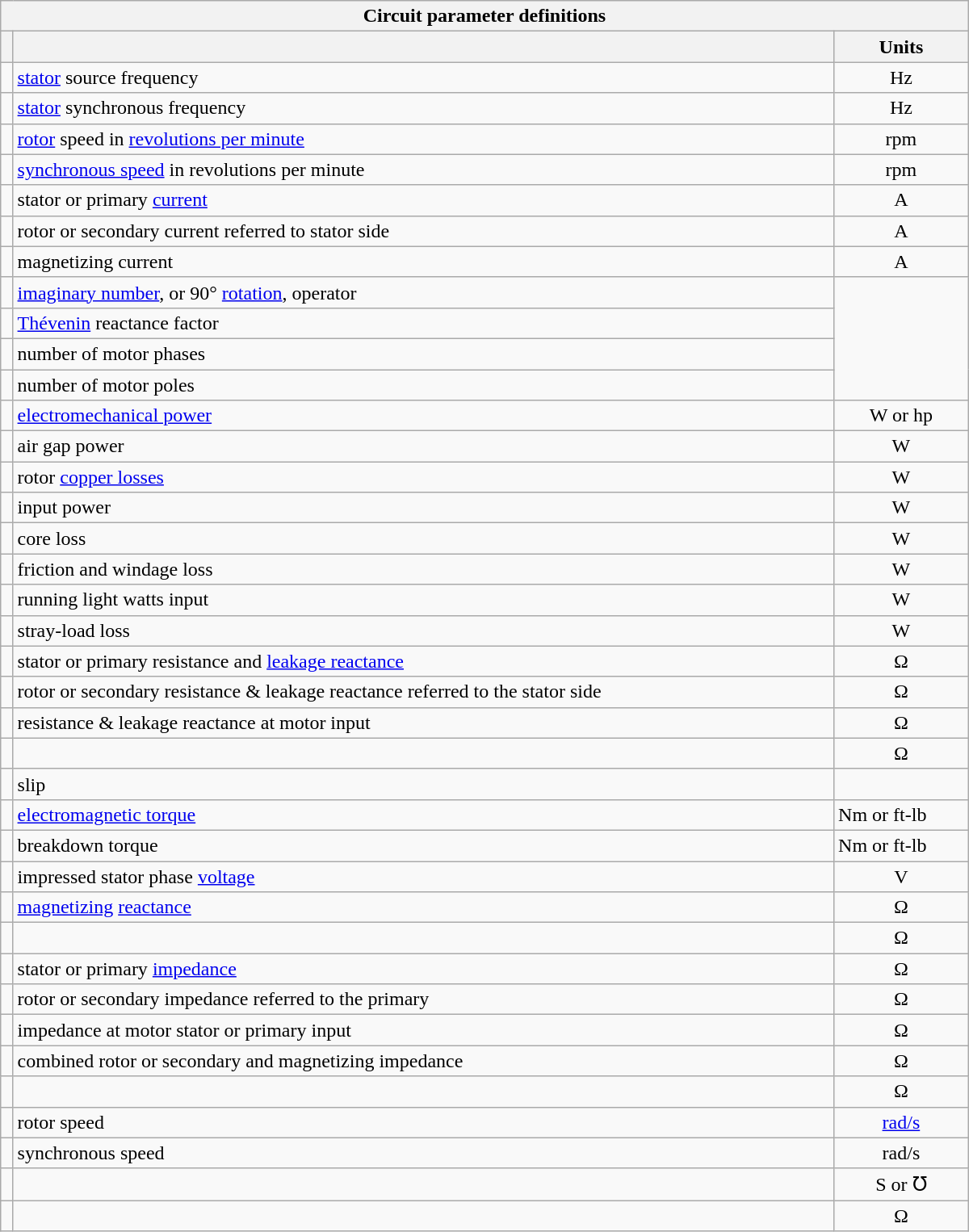<table class="wikitable collapsible collapsed" style="min-width:50em;">
<tr>
<th colspan=3>Circuit parameter definitions</th>
</tr>
<tr>
<th></th>
<th></th>
<th>Units</th>
</tr>
<tr>
<td></td>
<td><a href='#'>stator</a> source frequency</td>
<td align="center">Hz</td>
</tr>
<tr>
<td></td>
<td><a href='#'>stator</a> synchronous frequency</td>
<td align="center">Hz</td>
</tr>
<tr>
<td></td>
<td><a href='#'>rotor</a> speed in <a href='#'>revolutions per minute</a></td>
<td align="center">rpm</td>
</tr>
<tr>
<td></td>
<td><a href='#'>synchronous speed</a> in revolutions per minute</td>
<td align="center">rpm</td>
</tr>
<tr>
<td></td>
<td>stator or primary <a href='#'>current</a></td>
<td align="center">A</td>
</tr>
<tr>
<td></td>
<td>rotor or secondary current referred to stator side</td>
<td align="center">A</td>
</tr>
<tr>
<td></td>
<td>magnetizing current</td>
<td align="center">A</td>
</tr>
<tr>
<td></td>
<td><a href='#'>imaginary number</a>, or 90° <a href='#'>rotation</a>, operator</td>
</tr>
<tr>
<td></td>
<td> <a href='#'>Thévenin</a> reactance factor</td>
</tr>
<tr>
<td></td>
<td>number of motor phases</td>
</tr>
<tr>
<td></td>
<td>number of motor poles</td>
</tr>
<tr>
<td></td>
<td><a href='#'>electromechanical power</a></td>
<td align="center">W or hp</td>
</tr>
<tr>
<td></td>
<td>air gap power</td>
<td align="center">W</td>
</tr>
<tr>
<td></td>
<td>rotor <a href='#'>copper losses</a></td>
<td align="center">W</td>
</tr>
<tr>
<td></td>
<td>input power</td>
<td align="center">W</td>
</tr>
<tr>
<td></td>
<td>core loss</td>
<td align="center">W</td>
</tr>
<tr>
<td></td>
<td>friction and windage loss</td>
<td align="center">W</td>
</tr>
<tr>
<td></td>
<td>running light watts input</td>
<td align="center">W</td>
</tr>
<tr>
<td></td>
<td>stray-load loss</td>
<td align="center">W</td>
</tr>
<tr>
<td></td>
<td>stator or primary resistance and <a href='#'>leakage reactance</a></td>
<td align="center">Ω</td>
</tr>
<tr>
<td></td>
<td>rotor or secondary resistance & leakage reactance referred to the stator side</td>
<td align="center">Ω</td>
</tr>
<tr>
<td></td>
<td>resistance & leakage reactance at motor input</td>
<td align="center">Ω</td>
</tr>
<tr>
<td></td>
<td></td>
<td align="center">Ω</td>
</tr>
<tr>
<td></td>
<td>slip</td>
</tr>
<tr>
<td></td>
<td><a href='#'>electromagnetic torque</a></td>
<td>Nm or ft-lb</td>
</tr>
<tr>
<td></td>
<td>breakdown torque</td>
<td>Nm or ft-lb</td>
</tr>
<tr>
<td></td>
<td>impressed stator phase <a href='#'>voltage</a></td>
<td align="center">V</td>
</tr>
<tr>
<td></td>
<td><a href='#'>magnetizing</a> <a href='#'>reactance</a></td>
<td align="center">Ω</td>
</tr>
<tr>
<td></td>
<td></td>
<td align="center">Ω</td>
</tr>
<tr>
<td></td>
<td>stator or primary <a href='#'>impedance</a></td>
<td align="center">Ω</td>
</tr>
<tr>
<td></td>
<td>rotor or secondary impedance referred to the primary</td>
<td align="center">Ω</td>
</tr>
<tr>
<td></td>
<td>impedance at motor stator or primary input</td>
<td align="center">Ω</td>
</tr>
<tr>
<td></td>
<td>combined rotor or secondary and magnetizing impedance</td>
<td align="center">Ω</td>
</tr>
<tr>
<td></td>
<td></td>
<td align="center">Ω</td>
</tr>
<tr>
<td></td>
<td>rotor speed</td>
<td align="center"><a href='#'>rad/s</a></td>
</tr>
<tr>
<td></td>
<td>synchronous speed</td>
<td align="center">rad/s</td>
</tr>
<tr>
<td></td>
<td></td>
<td align="center">S or Ʊ</td>
</tr>
<tr>
<td></td>
<td></td>
<td align="center">Ω</td>
</tr>
</table>
